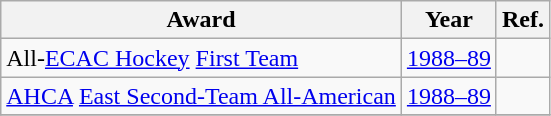<table class="wikitable">
<tr>
<th>Award</th>
<th>Year</th>
<th>Ref.</th>
</tr>
<tr>
<td>All-<a href='#'>ECAC Hockey</a> <a href='#'>First Team</a></td>
<td><a href='#'>1988–89</a></td>
<td></td>
</tr>
<tr>
<td><a href='#'>AHCA</a> <a href='#'>East Second-Team All-American</a></td>
<td><a href='#'>1988–89</a></td>
<td></td>
</tr>
<tr>
</tr>
</table>
